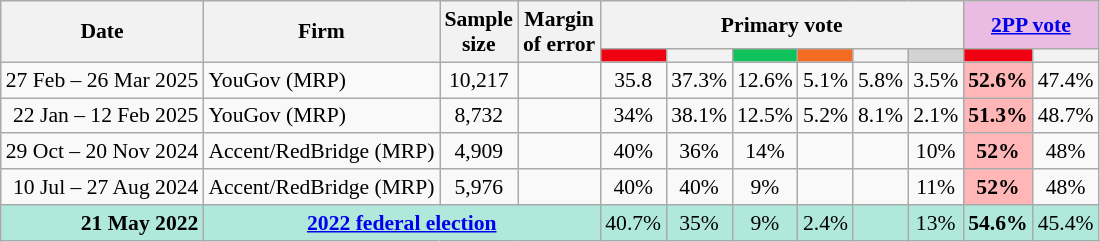<table class="nowrap wikitable tpl-blanktable" style=text-align:center;font-size:90%>
<tr>
<th rowspan=2>Date</th>
<th rowspan=2>Firm</th>
<th rowspan=2>Sample<br>size</th>
<th rowspan=2>Margin<br>of error</th>
<th colspan=6>Primary vote</th>
<th colspan=2 class=unsortable style=background:#ebbce3><a href='#'>2PP vote</a></th>
</tr>
<tr>
<th class="unsortable" style="background:#F00011"></th>
<th class="unsortable" style=background:></th>
<th class=unsortable style=background:#10C25B></th>
<th class=unsortable style=background:#f36c21></th>
<th class=unsortable style=background:></th>
<th class=unsortable style=background:lightgray></th>
<th class="unsortable" style="background:#F00011"></th>
<th class="unsortable" style=background:></th>
</tr>
<tr>
<td align=right>27 Feb – 26 Mar 2025</td>
<td align=left>YouGov (MRP)</td>
<td>10,217</td>
<td></td>
<td>35.8</td>
<td>37.3%</td>
<td>12.6%</td>
<td>5.1%</td>
<td>5.8%</td>
<td>3.5%</td>
<th style=background:#FFB6B6>52.6%</th>
<td>47.4%</td>
</tr>
<tr>
<td align=right>22 Jan – 12 Feb 2025</td>
<td align=left>YouGov (MRP)</td>
<td>8,732</td>
<td></td>
<td>34%</td>
<td>38.1%</td>
<td>12.5%</td>
<td>5.2%</td>
<td>8.1%</td>
<td>2.1%</td>
<th style=background:#FFB6B6>51.3%</th>
<td>48.7%</td>
</tr>
<tr>
<td align=right>29 Oct – 20 Nov 2024</td>
<td align=left>Accent/RedBridge (MRP)</td>
<td>4,909</td>
<td></td>
<td>40%</td>
<td>36%</td>
<td>14%</td>
<td></td>
<td></td>
<td>10%</td>
<th style=background:#FFB6B6>52%</th>
<td>48%</td>
</tr>
<tr>
<td align=right>10 Jul – 27 Aug 2024</td>
<td align=left>Accent/RedBridge (MRP)</td>
<td>5,976</td>
<td></td>
<td>40%</td>
<td>40%</td>
<td>9%</td>
<td></td>
<td></td>
<td>11%</td>
<th style=background:#FFB6B6>52%</th>
<td>48%</td>
</tr>
<tr style="background:#b0e9db">
<td style="text-align:right" data-sort-value="21-May-2022"><strong>21 May 2022</strong></td>
<td colspan="3" style="text-align:center"><strong><a href='#'>2022 federal election</a></strong></td>
<td>40.7%</td>
<td>35%</td>
<td>9%</td>
<td>2.4%</td>
<td></td>
<td>13%</td>
<td><strong>54.6%</strong></td>
<td>45.4%</td>
</tr>
</table>
